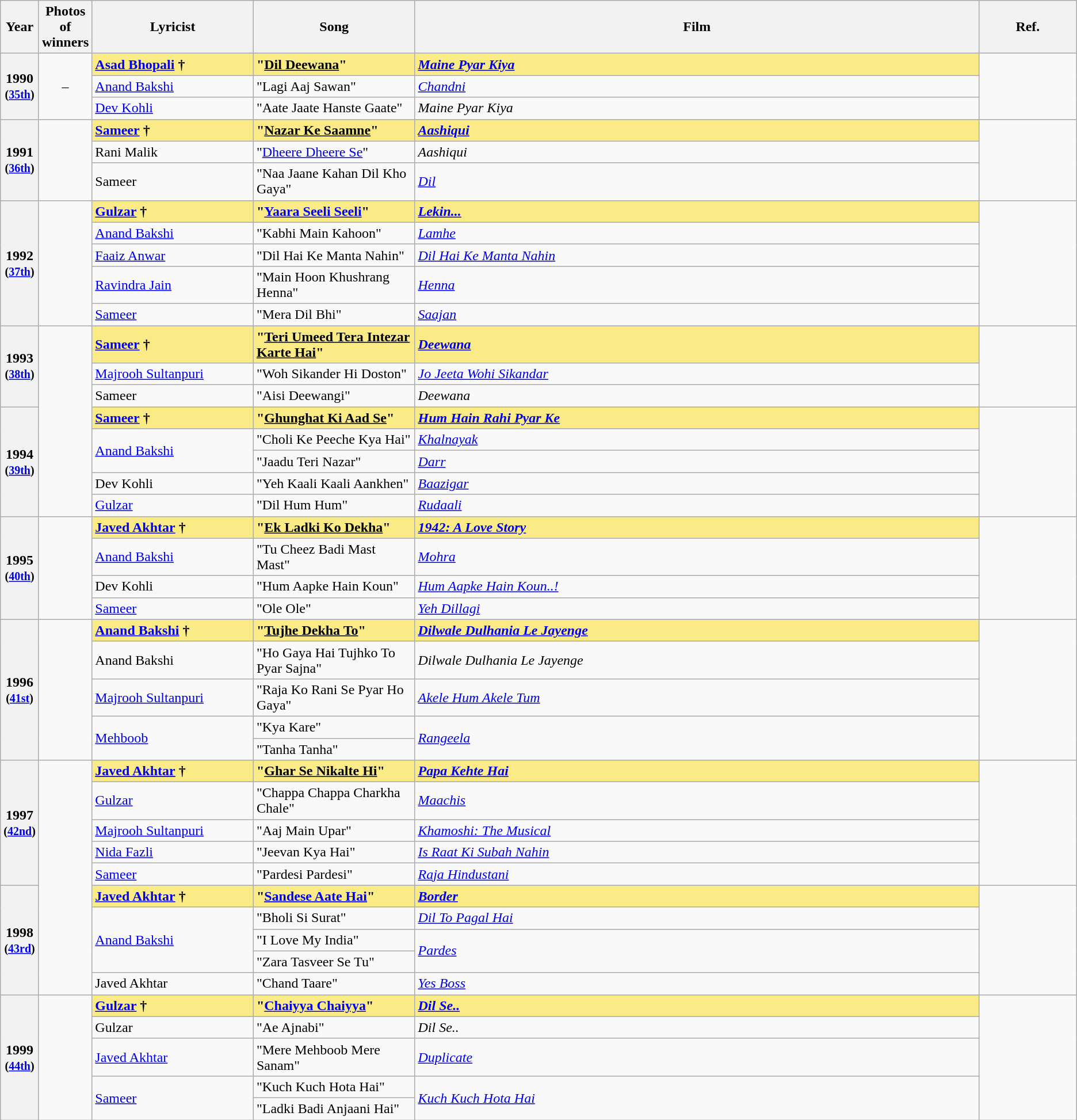<table class="wikitable sortable" style="text-align:left;">
<tr>
<th scope="col" style="width:3%; text-align:center;">Year</th>
<th scope="col" style="width:3%;text-align:center;">Photos of winners</th>
<th scope="col" style="width:15%;text-align:center;">Lyricist</th>
<th scope="col" style="width:15%;text-align:center;">Song</th>
<th>Film</th>
<th>Ref.</th>
</tr>
<tr>
<th rowspan="3" scope="row" style="text-align:center">1990<br><small>(<a href='#'>35th</a>)</small></th>
<td rowspan="3" style="text-align:center">–</td>
<td style="background:#FAEB86;"><a href='#'><strong>Asad Bhopali</strong></a> <strong>†</strong></td>
<td style="background:#FAEB86;"><strong>"<u>Dil Deewana</u>"</strong></td>
<td style="background:#FAEB86;"><strong><em><a href='#'>Maine Pyar Kiya</a></em></strong></td>
<td rowspan="3"></td>
</tr>
<tr>
<td><a href='#'>Anand Bakshi</a></td>
<td>"Lagi Aaj Sawan"</td>
<td><em><a href='#'>Chandni</a></em></td>
</tr>
<tr>
<td><a href='#'>Dev Kohli</a></td>
<td>"Aate Jaate Hanste Gaate"</td>
<td><em>Maine Pyar Kiya</em></td>
</tr>
<tr>
<th rowspan="3" scope="row" style="text-align:center">1991<br><small>(<a href='#'>36th</a>)</small></th>
<td rowspan="3" style="text-align:center"></td>
<td style="background:#FAEB86;"><a href='#'><strong>Sameer</strong></a> <strong>†</strong></td>
<td style="background:#FAEB86;"><strong>"<u>Nazar Ke Saamne</u>"</strong></td>
<td style="background:#FAEB86;"><strong><em><a href='#'>Aashiqui</a></em></strong></td>
<td rowspan="3"></td>
</tr>
<tr>
<td>Rani Malik</td>
<td>"<a href='#'>Dheere Dheere Se</a>"</td>
<td><em>Aashiqui</em></td>
</tr>
<tr>
<td>Sameer</td>
<td>"Naa Jaane Kahan Dil Kho Gaya"</td>
<td><em><a href='#'>Dil</a></em></td>
</tr>
<tr>
<th rowspan="5" scope="row" style="text-align:center">1992<br><small>(<a href='#'>37th</a>)</small></th>
<td rowspan="5"></td>
<td style="background:#FAEB86;"><strong><a href='#'>Gulzar</a></strong> <strong>†</strong></td>
<td style="background:#FAEB86;"><strong>"<a href='#'>Yaara Seeli Seeli</a>"</strong></td>
<td style="background:#FAEB86;"><strong><em><a href='#'>Lekin...</a></em></strong></td>
<td rowspan="5"></td>
</tr>
<tr>
<td><a href='#'>Anand Bakshi</a></td>
<td>"Kabhi Main Kahoon"</td>
<td><em><a href='#'>Lamhe</a></em></td>
</tr>
<tr>
<td><a href='#'>Faaiz Anwar</a></td>
<td>"Dil Hai Ke Manta Nahin"</td>
<td><em><a href='#'>Dil Hai Ke Manta Nahin</a></em></td>
</tr>
<tr>
<td><a href='#'>Ravindra Jain</a></td>
<td>"Main Hoon Khushrang Henna"</td>
<td><em><a href='#'>Henna</a></em></td>
</tr>
<tr>
<td><a href='#'>Sameer</a></td>
<td>"Mera Dil Bhi"</td>
<td><em><a href='#'>Saajan</a></em></td>
</tr>
<tr>
<th rowspan="3" scope="row" style="text-align:center">1993<br><small>(<a href='#'>38th</a>)</small></th>
<td rowspan="8"></td>
<td style="background:#FAEB86;"><strong><a href='#'>Sameer</a></strong> <strong>†</strong></td>
<td style="background:#FAEB86;"><strong>"<u>Teri Umeed Tera Intezar Karte Hai</u>"</strong></td>
<td style="background:#FAEB86;"><strong><em><a href='#'>Deewana</a></em></strong></td>
<td rowspan="3"></td>
</tr>
<tr>
<td><a href='#'>Majrooh Sultanpuri</a></td>
<td>"Woh Sikander Hi Doston"</td>
<td><em><a href='#'>Jo Jeeta Wohi Sikandar</a></em></td>
</tr>
<tr>
<td>Sameer</td>
<td>"Aisi Deewangi"</td>
<td><em>Deewana</em></td>
</tr>
<tr>
<th rowspan="5" scope="row" style="text-align:center">1994<br><small>(<a href='#'>39th</a>)</small></th>
<td style="background:#FAEB86;"><a href='#'><strong>Sameer</strong></a> <strong>†</strong></td>
<td style="background:#FAEB86;"><strong>"<u>Ghunghat Ki Aad Se</u>"</strong></td>
<td style="background:#FAEB86;"><em><a href='#'><strong>Hum Hain Rahi Pyar Ke</strong></a></em></td>
<td rowspan="5"></td>
</tr>
<tr>
<td rowspan="2"><a href='#'>Anand Bakshi</a></td>
<td>"Choli Ke Peeche Kya Hai"</td>
<td><em><a href='#'>Khalnayak</a></em></td>
</tr>
<tr>
<td>"Jaadu Teri Nazar"</td>
<td><em><a href='#'>Darr</a></em></td>
</tr>
<tr>
<td>Dev Kohli</td>
<td>"Yeh Kaali Kaali Aankhen"</td>
<td><em><a href='#'>Baazigar</a></em></td>
</tr>
<tr>
<td><a href='#'>Gulzar</a></td>
<td>"Dil Hum Hum"</td>
<td><em><a href='#'>Rudaali</a></em></td>
</tr>
<tr>
<th rowspan="4" scope="row" style="text-align:center">1995<br><small>(<a href='#'>40th</a>)</small></th>
<td rowspan="4" style="text-align:center"></td>
<td style="background:#FAEB86;"><strong><a href='#'>Javed Akhtar</a></strong> <strong>†</strong></td>
<td style="background:#FAEB86;"><strong>"<u>Ek Ladki Ko Dekha</u>"</strong></td>
<td style="background:#FAEB86;"><strong><em><a href='#'>1942: A Love Story</a></em></strong></td>
<td rowspan="4"></td>
</tr>
<tr>
<td><a href='#'>Anand Bakshi</a></td>
<td>"Tu Cheez Badi Mast Mast"</td>
<td><em><a href='#'>Mohra</a></em></td>
</tr>
<tr>
<td>Dev Kohli</td>
<td>"Hum Aapke Hain Koun"</td>
<td><em><a href='#'>Hum Aapke Hain Koun..!</a></em></td>
</tr>
<tr>
<td><a href='#'>Sameer</a></td>
<td>"Ole Ole"</td>
<td><em><a href='#'>Yeh Dillagi</a></em></td>
</tr>
<tr>
<th rowspan="5" scope="row" style="text-align:center">1996<br><small>(<a href='#'>41st</a>)</small></th>
<td rowspan="5" style="text-align:center"></td>
<td style="background:#FAEB86;"><strong><a href='#'>Anand Bakshi</a></strong> <strong>†</strong></td>
<td style="background:#FAEB86;"><strong>"<u>Tujhe Dekha To</u>"</strong></td>
<td style="background:#FAEB86;"><strong><em><a href='#'>Dilwale Dulhania Le Jayenge</a></em></strong></td>
<td rowspan="5"></td>
</tr>
<tr>
<td>Anand Bakshi</td>
<td>"Ho Gaya Hai Tujhko To Pyar Sajna"</td>
<td><em>Dilwale Dulhania Le Jayenge</em></td>
</tr>
<tr>
<td><a href='#'>Majrooh Sultanpuri</a></td>
<td>"Raja Ko Rani Se Pyar Ho Gaya"</td>
<td><em><a href='#'>Akele Hum Akele Tum</a></em></td>
</tr>
<tr>
<td rowspan="2"><a href='#'>Mehboob</a></td>
<td>"Kya Kare"</td>
<td rowspan="2"><em><a href='#'>Rangeela</a></em></td>
</tr>
<tr>
<td>"Tanha Tanha"</td>
</tr>
<tr>
<th rowspan="5" scope="row" style="text-align:center">1997<br><small>(<a href='#'>42nd</a>)</small></th>
<td rowspan="10"></td>
<td style="background:#FAEB86;"><a href='#'><u><strong>Javed Akhtar</strong></u></a> <strong>†</strong></td>
<td style="background:#FAEB86;"><strong>"<u>Ghar Se Nikalte Hi</u>"</strong></td>
<td style="background:#FAEB86;"><strong><em><a href='#'>Papa Kehte Hai</a></em></strong></td>
<td rowspan="5"></td>
</tr>
<tr>
<td><a href='#'>Gulzar</a></td>
<td>"Chappa Chappa Charkha Chale"</td>
<td><em><a href='#'>Maachis</a></em></td>
</tr>
<tr>
<td><a href='#'>Majrooh Sultanpuri</a></td>
<td>"Aaj Main Upar"</td>
<td><em><a href='#'>Khamoshi: The Musical</a></em></td>
</tr>
<tr>
<td><a href='#'>Nida Fazli</a></td>
<td>"Jeevan Kya Hai"</td>
<td><em><a href='#'>Is Raat Ki Subah Nahin</a></em></td>
</tr>
<tr>
<td><a href='#'>Sameer</a></td>
<td>"Pardesi Pardesi"</td>
<td><em><a href='#'>Raja Hindustani</a></em></td>
</tr>
<tr>
<th rowspan="5">1998<br><small>(<a href='#'>43rd</a>)</small></th>
<td style="background:#FAEB86;"><a href='#'><strong>Javed Akhtar</strong></a> <strong>†</strong></td>
<td style="background:#FAEB86;"><strong>"<a href='#'><u>Sandese Aate Hai</u></a>"</strong></td>
<td style="background:#FAEB86;"><em><a href='#'><strong>Border</strong></a></em></td>
<td rowspan="5"></td>
</tr>
<tr>
<td rowspan="3"><a href='#'>Anand Bakshi</a></td>
<td>"Bholi Si Surat"</td>
<td><em><a href='#'>Dil To Pagal Hai</a></em></td>
</tr>
<tr>
<td>"I Love My India"</td>
<td rowspan="2"><em><a href='#'>Pardes</a></em></td>
</tr>
<tr>
<td>"Zara Tasveer Se Tu"</td>
</tr>
<tr>
<td>Javed Akhtar</td>
<td>"Chand Taare"</td>
<td><em><a href='#'>Yes Boss</a></em></td>
</tr>
<tr>
<th rowspan="5">1999<br><small>(<a href='#'>44th</a>)</small></th>
<td rowspan="5"></td>
<td style="background:#FAEB86;"><strong><a href='#'>Gulzar</a></strong> <strong>†</strong></td>
<td style="background:#FAEB86;"><strong>"<a href='#'>Chaiyya Chaiyya</a>"</strong></td>
<td style="background:#FAEB86;"><strong><em><a href='#'>Dil Se..</a></em></strong></td>
<td rowspan="5"></td>
</tr>
<tr>
<td>Gulzar</td>
<td>"Ae Ajnabi"</td>
<td><em>Dil Se..</em></td>
</tr>
<tr>
<td><a href='#'>Javed Akhtar</a></td>
<td>"Mere Mehboob Mere Sanam"</td>
<td><em><a href='#'>Duplicate</a></em></td>
</tr>
<tr>
<td rowspan="2"><a href='#'>Sameer</a></td>
<td>"Kuch Kuch Hota Hai"</td>
<td rowspan="2"><em><a href='#'>Kuch Kuch Hota Hai</a></em></td>
</tr>
<tr>
<td>"Ladki Badi Anjaani Hai"</td>
</tr>
</table>
